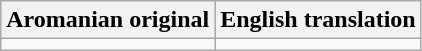<table class="wikitable">
<tr>
<th>Aromanian original</th>
<th>English translation</th>
</tr>
<tr style="vertical-align:top;text-align:center;white-space:nowrap;">
<td></td>
<td></td>
</tr>
</table>
